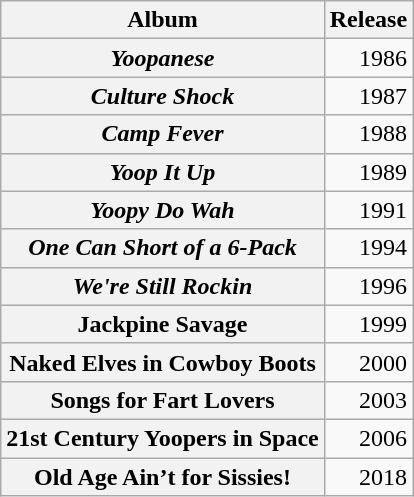<table class="wikitable plainrowheaders">
<tr>
<th scope="col">Album</th>
<th scope="col">Release</th>
</tr>
<tr>
<th scope="row"><em>Yoopanese</em></th>
<td align="right">1986</td>
</tr>
<tr>
<th scope="row"><em>Culture Shock</em></th>
<td align="right">1987</td>
</tr>
<tr>
<th scope="row"><em>Camp Fever</em></th>
<td align="right">1988</td>
</tr>
<tr>
<th scope="row"><em>Yoop It Up</em></th>
<td align="right">1989</td>
</tr>
<tr>
<th scope="row"><em>Yoopy Do Wah</em></th>
<td align="right">1991</td>
</tr>
<tr>
<th scope="row"><em>One Can Short of a 6-Pack</em></th>
<td align="right">1994</td>
</tr>
<tr>
<th scope="row"><em>We're Still Rockin<strong></th>
<td align="right">1996</td>
</tr>
<tr>
<th scope="row"></em>Jackpine Savage<em></th>
<td align="right">1999</td>
</tr>
<tr>
<th scope="row"></em>Naked Elves in Cowboy Boots<em></th>
<td align="right">2000</td>
</tr>
<tr>
<th scope="row"></em>Songs for Fart Lovers<em></th>
<td align="right">2003</td>
</tr>
<tr>
<th scope="row"></em>21st Century Yoopers in Space<em></th>
<td align="right">2006</td>
</tr>
<tr>
<th scope="row"></em>Old Age Ain’t for Sissies!<em></th>
<td align="right">2018</td>
</tr>
</table>
